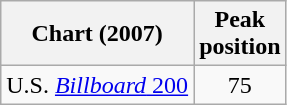<table class="wikitable">
<tr>
<th align="left">Chart (2007)</th>
<th style="text-align:center;">Peak<br>position</th>
</tr>
<tr>
<td align="left">U.S. <a href='#'><em>Billboard</em> 200</a></td>
<td style="text-align:center;">75</td>
</tr>
</table>
